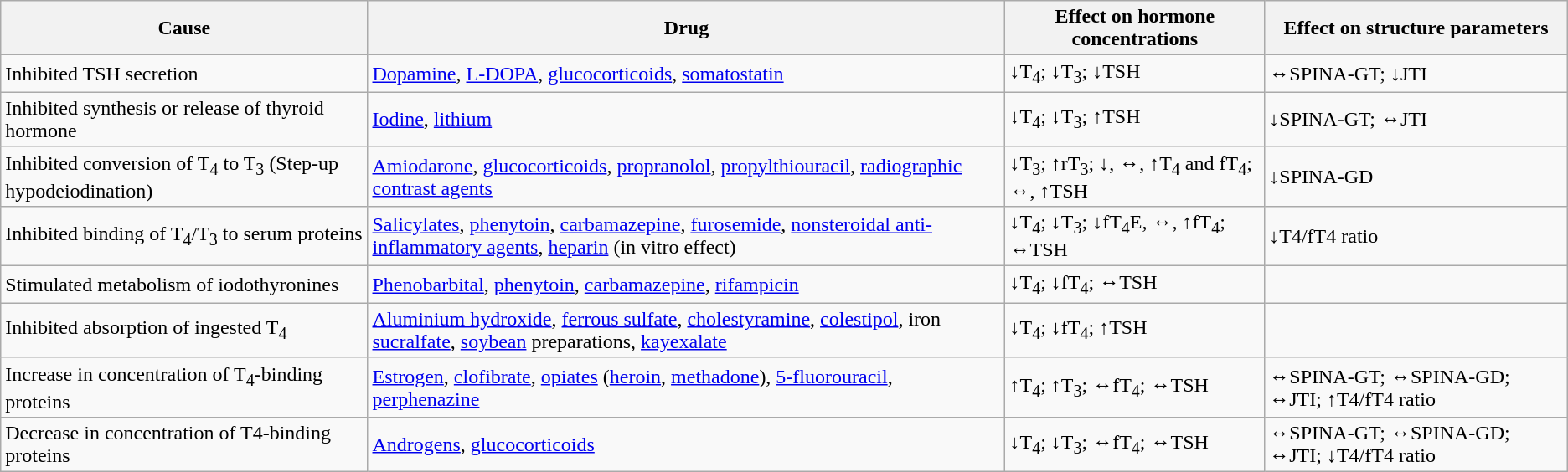<table class="wikitable">
<tr>
<th>Cause</th>
<th>Drug</th>
<th>Effect on hormone concentrations</th>
<th>Effect on structure parameters</th>
</tr>
<tr>
<td>Inhibited TSH secretion</td>
<td><a href='#'>Dopamine</a>, <a href='#'>L-DOPA</a>, <a href='#'>glucocorticoids</a>, <a href='#'>somatostatin</a></td>
<td>↓T<sub>4</sub>; ↓T<sub>3</sub>; ↓TSH</td>
<td>↔SPINA-GT; ↓JTI</td>
</tr>
<tr>
<td>Inhibited synthesis or release of thyroid hormone</td>
<td><a href='#'>Iodine</a>, <a href='#'>lithium</a></td>
<td>↓T<sub>4</sub>; ↓T<sub>3</sub>; ↑TSH</td>
<td>↓SPINA-GT; ↔JTI</td>
</tr>
<tr>
<td>Inhibited conversion of T<sub>4</sub> to T<sub>3</sub> (Step-up hypodeiodination)</td>
<td><a href='#'>Amiodarone</a>, <a href='#'>glucocorticoids</a>, <a href='#'>propranolol</a>, <a href='#'>propylthiouracil</a>, <a href='#'>radiographic contrast agents</a></td>
<td>↓T<sub>3</sub>; ↑rT<sub>3</sub>; ↓, ↔, ↑T<sub>4</sub> and fT<sub>4</sub>; ↔, ↑TSH</td>
<td>↓SPINA-GD</td>
</tr>
<tr>
<td>Inhibited binding of T<sub>4</sub>/T<sub>3</sub> to serum proteins</td>
<td><a href='#'>Salicylates</a>, <a href='#'>phenytoin</a>, <a href='#'>carbamazepine</a>, <a href='#'>furosemide</a>, <a href='#'>nonsteroidal anti-inflammatory agents</a>, <a href='#'>heparin</a> (in vitro effect)</td>
<td>↓T<sub>4</sub>; ↓T<sub>3</sub>; ↓fT<sub>4</sub>E, ↔, ↑fT<sub>4</sub>; ↔TSH</td>
<td>↓T4/fT4 ratio</td>
</tr>
<tr>
<td>Stimulated metabolism of iodothyronines</td>
<td><a href='#'>Phenobarbital</a>, <a href='#'>phenytoin</a>, <a href='#'>carbamazepine</a>, <a href='#'>rifampicin</a></td>
<td>↓T<sub>4</sub>; ↓fT<sub>4</sub>; ↔TSH</td>
<td></td>
</tr>
<tr>
<td>Inhibited absorption of ingested T<sub>4</sub></td>
<td><a href='#'>Aluminium hydroxide</a>, <a href='#'>ferrous sulfate</a>, <a href='#'>cholestyramine</a>, <a href='#'>colestipol</a>, iron <a href='#'>sucralfate</a>, <a href='#'>soybean</a> preparations, <a href='#'>kayexalate</a></td>
<td>↓T<sub>4</sub>; ↓fT<sub>4</sub>; ↑TSH</td>
<td></td>
</tr>
<tr>
<td>Increase in concentration of T<sub>4</sub>-binding proteins</td>
<td><a href='#'>Estrogen</a>, <a href='#'>clofibrate</a>, <a href='#'>opiates</a> (<a href='#'>heroin</a>, <a href='#'>methadone</a>), <a href='#'>5-fluorouracil</a>, <a href='#'>perphenazine</a></td>
<td>↑T<sub>4</sub>; ↑T<sub>3</sub>; ↔fT<sub>4</sub>; ↔TSH</td>
<td>↔SPINA-GT; ↔SPINA-GD; ↔JTI; ↑T4/fT4 ratio</td>
</tr>
<tr>
<td>Decrease in concentration of T4-binding proteins</td>
<td><a href='#'>Androgens</a>, <a href='#'>glucocorticoids</a></td>
<td>↓T<sub>4</sub>; ↓T<sub>3</sub>; ↔fT<sub>4</sub>; ↔TSH</td>
<td>↔SPINA-GT; ↔SPINA-GD; ↔JTI; ↓T4/fT4 ratio</td>
</tr>
</table>
